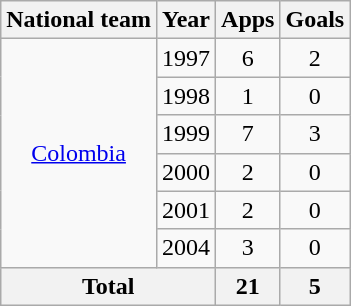<table class="wikitable" style="text-align:center">
<tr>
<th>National team</th>
<th>Year</th>
<th>Apps</th>
<th>Goals</th>
</tr>
<tr>
<td rowspan="6"><a href='#'>Colombia</a></td>
<td>1997</td>
<td>6</td>
<td>2</td>
</tr>
<tr>
<td>1998</td>
<td>1</td>
<td>0</td>
</tr>
<tr>
<td>1999</td>
<td>7</td>
<td>3</td>
</tr>
<tr>
<td>2000</td>
<td>2</td>
<td>0</td>
</tr>
<tr>
<td>2001</td>
<td>2</td>
<td>0</td>
</tr>
<tr>
<td>2004</td>
<td>3</td>
<td>0</td>
</tr>
<tr>
<th colspan="2">Total</th>
<th>21</th>
<th>5</th>
</tr>
</table>
